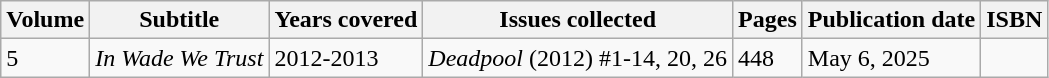<table class="wikitable sortable">
<tr>
<th>Volume</th>
<th>Subtitle</th>
<th>Years covered</th>
<th>Issues collected</th>
<th>Pages</th>
<th>Publication date</th>
<th>ISBN</th>
</tr>
<tr>
<td>5</td>
<td><em>In Wade We Trust</em></td>
<td>2012-2013</td>
<td><em>Deadpool</em> (2012) #1-14, 20, 26</td>
<td>448</td>
<td>May 6, 2025</td>
<td></td>
</tr>
</table>
